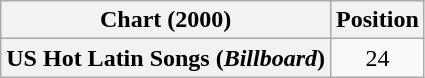<table class="wikitable plainrowheaders" style="text-align:center;">
<tr>
<th scope="col">Chart (2000)</th>
<th scope="col">Position</th>
</tr>
<tr>
<th scope="row">US Hot Latin Songs (<em>Billboard</em>)</th>
<td style="text-align:center;">24</td>
</tr>
</table>
